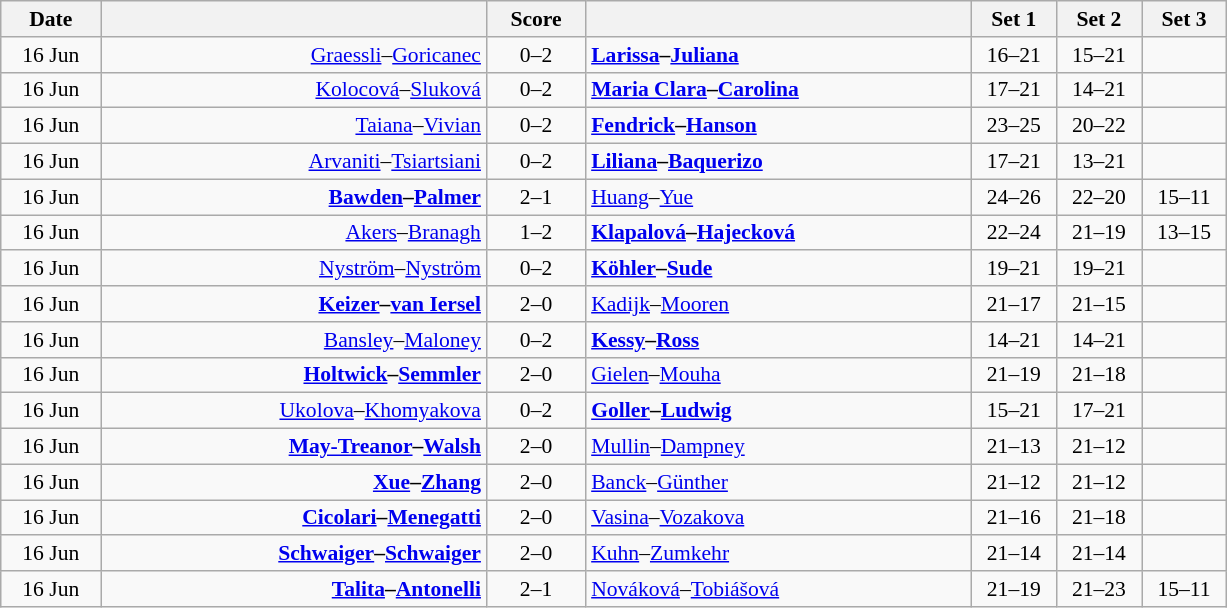<table class="wikitable" style="text-align: center; font-size:90% ">
<tr>
<th width="60">Date</th>
<th align="right" width="250"></th>
<th width="60">Score</th>
<th align="left" width="250"></th>
<th width="50">Set 1</th>
<th width="50">Set 2</th>
<th width="50">Set 3</th>
</tr>
<tr>
<td>16 Jun</td>
<td align=right><a href='#'>Graessli</a>–<a href='#'>Goricanec</a> </td>
<td align=center>0–2</td>
<td align=left> <strong><a href='#'>Larissa</a>–<a href='#'>Juliana</a></strong></td>
<td>16–21</td>
<td>15–21</td>
<td></td>
</tr>
<tr>
<td>16 Jun</td>
<td align=right><a href='#'>Kolocová</a>–<a href='#'>Sluková</a> </td>
<td align=center>0–2</td>
<td align=left> <strong><a href='#'>Maria Clara</a>–<a href='#'>Carolina</a></strong></td>
<td>17–21</td>
<td>14–21</td>
<td></td>
</tr>
<tr>
<td>16 Jun</td>
<td align=right><a href='#'>Taiana</a>–<a href='#'>Vivian</a> </td>
<td align=center>0–2</td>
<td align=left><strong> <a href='#'>Fendrick</a>–<a href='#'>Hanson</a></strong></td>
<td>23–25</td>
<td>20–22</td>
<td></td>
</tr>
<tr>
<td>16 Jun</td>
<td align=right><a href='#'>Arvaniti</a>–<a href='#'>Tsiartsiani</a> </td>
<td align=center>0–2</td>
<td align=left><strong> <a href='#'>Liliana</a>–<a href='#'>Baquerizo</a></strong></td>
<td>17–21</td>
<td>13–21</td>
<td></td>
</tr>
<tr>
<td>16 Jun</td>
<td align=right><strong><a href='#'>Bawden</a>–<a href='#'>Palmer</a> </strong></td>
<td align=center>2–1</td>
<td align=left> <a href='#'>Huang</a>–<a href='#'>Yue</a></td>
<td>24–26</td>
<td>22–20</td>
<td>15–11</td>
</tr>
<tr>
<td>16 Jun</td>
<td align=right><a href='#'>Akers</a>–<a href='#'>Branagh</a> </td>
<td align=center>1–2</td>
<td align=left><strong> <a href='#'>Klapalová</a>–<a href='#'>Hajecková</a></strong></td>
<td>22–24</td>
<td>21–19</td>
<td>13–15</td>
</tr>
<tr>
<td>16 Jun</td>
<td align=right><a href='#'>Nyström</a>–<a href='#'>Nyström</a> </td>
<td align=center>0–2</td>
<td align=left><strong> <a href='#'>Köhler</a>–<a href='#'>Sude</a></strong></td>
<td>19–21</td>
<td>19–21</td>
<td></td>
</tr>
<tr>
<td>16 Jun</td>
<td align=right><strong><a href='#'>Keizer</a>–<a href='#'>van Iersel</a> </strong></td>
<td align=center>2–0</td>
<td align=left> <a href='#'>Kadijk</a>–<a href='#'>Mooren</a></td>
<td>21–17</td>
<td>21–15</td>
<td></td>
</tr>
<tr>
<td>16 Jun</td>
<td align=right><a href='#'>Bansley</a>–<a href='#'>Maloney</a> </td>
<td align=center>0–2</td>
<td align=left><strong> <a href='#'>Kessy</a>–<a href='#'>Ross</a></strong></td>
<td>14–21</td>
<td>14–21</td>
<td></td>
</tr>
<tr>
<td>16 Jun</td>
<td align=right><strong><a href='#'>Holtwick</a>–<a href='#'>Semmler</a> </strong></td>
<td align=center>2–0</td>
<td align=left> <a href='#'>Gielen</a>–<a href='#'>Mouha</a></td>
<td>21–19</td>
<td>21–18</td>
<td></td>
</tr>
<tr>
<td>16 Jun</td>
<td align=right><a href='#'>Ukolova</a>–<a href='#'>Khomyakova</a> </td>
<td align=center>0–2</td>
<td align=left> <strong><a href='#'>Goller</a>–<a href='#'>Ludwig</a></strong></td>
<td>15–21</td>
<td>17–21</td>
<td></td>
</tr>
<tr>
<td>16 Jun</td>
<td align=right><strong><a href='#'>May-Treanor</a>–<a href='#'>Walsh</a> </strong></td>
<td align=center>2–0</td>
<td align=left> <a href='#'>Mullin</a>–<a href='#'>Dampney</a></td>
<td>21–13</td>
<td>21–12</td>
<td></td>
</tr>
<tr>
<td>16 Jun</td>
<td align=right><strong><a href='#'>Xue</a>–<a href='#'>Zhang</a> </strong></td>
<td align=center>2–0</td>
<td align=left> <a href='#'>Banck</a>–<a href='#'>Günther</a></td>
<td>21–12</td>
<td>21–12</td>
<td></td>
</tr>
<tr>
<td>16 Jun</td>
<td align=right><strong><a href='#'>Cicolari</a>–<a href='#'>Menegatti</a> </strong></td>
<td align=center>2–0</td>
<td align=left> <a href='#'>Vasina</a>–<a href='#'>Vozakova</a></td>
<td>21–16</td>
<td>21–18</td>
<td></td>
</tr>
<tr>
<td>16 Jun</td>
<td align=right><strong><a href='#'>Schwaiger</a>–<a href='#'>Schwaiger</a> </strong></td>
<td align=center>2–0</td>
<td align=left> <a href='#'>Kuhn</a>–<a href='#'>Zumkehr</a></td>
<td>21–14</td>
<td>21–14</td>
<td></td>
</tr>
<tr>
<td>16 Jun</td>
<td align=right><strong><a href='#'>Talita</a>–<a href='#'>Antonelli</a> </strong></td>
<td align=center>2–1</td>
<td align=left> <a href='#'>Nováková</a>–<a href='#'>Tobiášová</a></td>
<td>21–19</td>
<td>21–23</td>
<td>15–11</td>
</tr>
</table>
